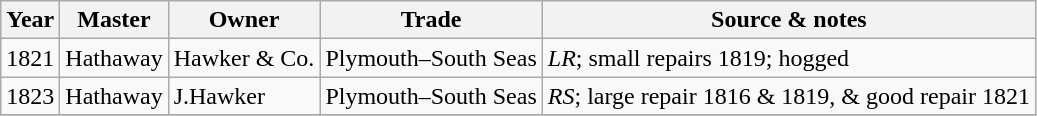<table class=" wikitable">
<tr>
<th>Year</th>
<th>Master</th>
<th>Owner</th>
<th>Trade</th>
<th>Source & notes</th>
</tr>
<tr>
<td>1821</td>
<td>Hathaway</td>
<td>Hawker & Co.</td>
<td>Plymouth–South Seas</td>
<td><em>LR</em>; small repairs 1819; hogged</td>
</tr>
<tr>
<td>1823</td>
<td>Hathaway</td>
<td>J.Hawker</td>
<td>Plymouth–South Seas</td>
<td><em>RS</em>; large repair 1816 & 1819, & good repair 1821</td>
</tr>
<tr>
</tr>
</table>
